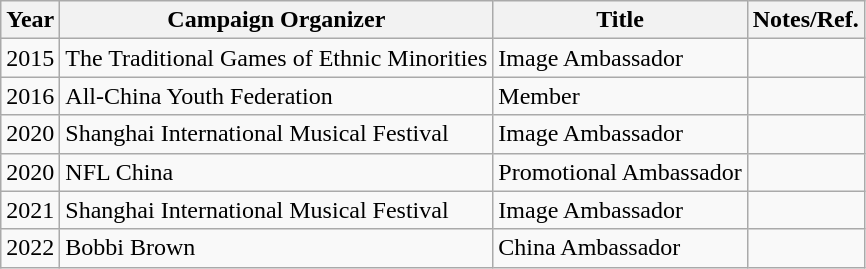<table class="wikitable sortable">
<tr>
<th>Year</th>
<th>Campaign Organizer</th>
<th>Title</th>
<th>Notes/Ref.</th>
</tr>
<tr>
<td>2015</td>
<td>The Traditional Games of Ethnic Minorities</td>
<td>Image Ambassador</td>
<td></td>
</tr>
<tr>
<td>2016</td>
<td>All-China Youth Federation</td>
<td>Member</td>
<td></td>
</tr>
<tr>
<td>2020</td>
<td>Shanghai International Musical Festival</td>
<td>Image Ambassador</td>
<td></td>
</tr>
<tr>
<td>2020</td>
<td>NFL China</td>
<td>Promotional Ambassador</td>
<td></td>
</tr>
<tr>
<td>2021</td>
<td>Shanghai International Musical Festival</td>
<td>Image Ambassador</td>
<td></td>
</tr>
<tr>
<td>2022</td>
<td>Bobbi Brown</td>
<td>China Ambassador</td>
<td></td>
</tr>
</table>
